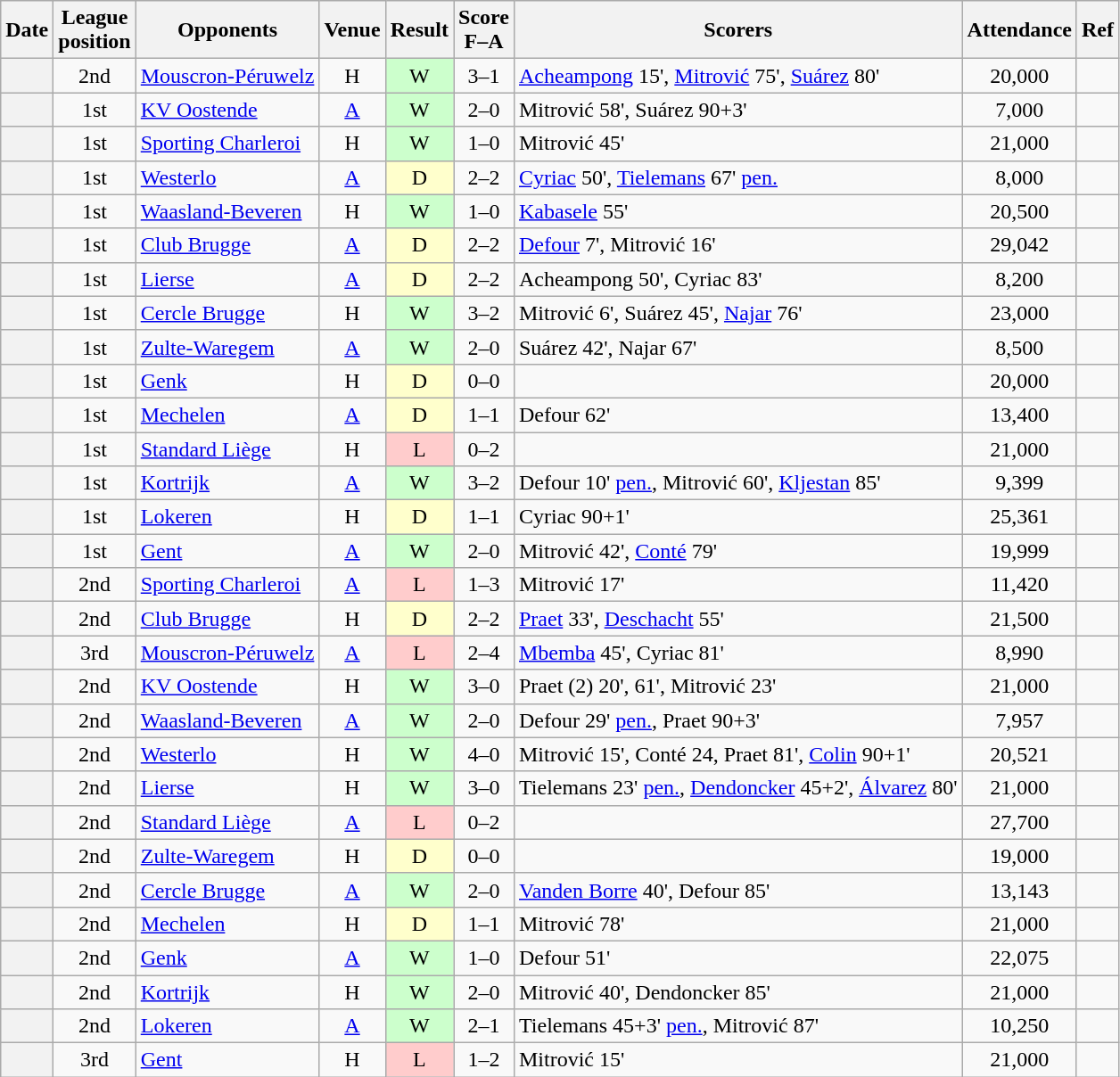<table class="wikitable plainrowheaders sortable" style="text-align:center">
<tr>
<th scope="col">Date</th>
<th scope="col">League<br>position</th>
<th scope="col">Opponents</th>
<th scope="col">Venue</th>
<th scope="col">Result</th>
<th scope="col">Score<br>F–A</th>
<th scope="col" class="unsortable">Scorers</th>
<th scope="col">Attendance</th>
<th scope="col" class="unsortable">Ref</th>
</tr>
<tr>
<th scope="row"></th>
<td>2nd</td>
<td align="left"><a href='#'>Mouscron-Péruwelz</a></td>
<td>H</td>
<td style="background-color:#CCFFCC">W</td>
<td>3–1</td>
<td align="left"><a href='#'>Acheampong</a> 15', <a href='#'>Mitrović</a> 75', <a href='#'>Suárez</a> 80'</td>
<td>20,000</td>
<td></td>
</tr>
<tr>
<th scope="row"></th>
<td>1st</td>
<td align="left"><a href='#'>KV Oostende</a></td>
<td><a href='#'>A</a></td>
<td style="background-color:#CCFFCC">W</td>
<td>2–0</td>
<td align="left">Mitrović 58', Suárez 90+3'</td>
<td>7,000</td>
<td></td>
</tr>
<tr>
<th scope="row"></th>
<td>1st</td>
<td align="left"><a href='#'>Sporting Charleroi</a></td>
<td>H</td>
<td style="background-color:#CCFFCC">W</td>
<td>1–0</td>
<td align="left">Mitrović 45'</td>
<td>21,000</td>
<td></td>
</tr>
<tr>
<th scope="row"></th>
<td>1st</td>
<td align="left"><a href='#'>Westerlo</a></td>
<td><a href='#'>A</a></td>
<td style="background-color:#FFFFCC">D</td>
<td>2–2</td>
<td align="left"><a href='#'>Cyriac</a> 50', <a href='#'>Tielemans</a> 67' <a href='#'>pen.</a></td>
<td>8,000</td>
<td></td>
</tr>
<tr>
<th scope="row"></th>
<td>1st</td>
<td align="left"><a href='#'>Waasland-Beveren</a></td>
<td>H</td>
<td style="background-color:#CCFFCC">W</td>
<td>1–0</td>
<td align="left"><a href='#'>Kabasele</a> 55'</td>
<td>20,500</td>
<td></td>
</tr>
<tr>
<th scope="row"></th>
<td>1st</td>
<td align="left"><a href='#'>Club Brugge</a></td>
<td><a href='#'>A</a></td>
<td style="background-color:#FFFFCC">D</td>
<td>2–2</td>
<td align="left"><a href='#'>Defour</a> 7', Mitrović 16'</td>
<td>29,042</td>
<td></td>
</tr>
<tr>
<th scope="row"></th>
<td>1st</td>
<td align="left"><a href='#'>Lierse</a></td>
<td><a href='#'>A</a></td>
<td style="background-color:#FFFFCC">D</td>
<td>2–2</td>
<td align="left">Acheampong 50', Cyriac 83'</td>
<td>8,200</td>
<td></td>
</tr>
<tr>
<th scope="row"></th>
<td>1st</td>
<td align="left"><a href='#'>Cercle Brugge</a></td>
<td>H</td>
<td style="background-color:#CCFFCC">W</td>
<td>3–2</td>
<td align="left">Mitrović 6', Suárez 45', <a href='#'>Najar</a> 76'</td>
<td>23,000</td>
<td></td>
</tr>
<tr>
<th scope="row"></th>
<td>1st</td>
<td align="left"><a href='#'>Zulte-Waregem</a></td>
<td><a href='#'>A</a></td>
<td style="background-color:#CCFFCC">W</td>
<td>2–0</td>
<td align="left">Suárez 42', Najar 67'</td>
<td>8,500</td>
<td></td>
</tr>
<tr>
<th scope="row"></th>
<td>1st</td>
<td align="left"><a href='#'>Genk</a></td>
<td>H</td>
<td style="background-color:#FFFFCC">D</td>
<td>0–0</td>
<td align="left"></td>
<td>20,000</td>
<td></td>
</tr>
<tr>
<th scope="row"></th>
<td>1st</td>
<td align="left"><a href='#'>Mechelen</a></td>
<td><a href='#'>A</a></td>
<td style="background-color:#FFFFCC">D</td>
<td>1–1</td>
<td align="left">Defour 62'</td>
<td>13,400</td>
<td></td>
</tr>
<tr>
<th scope="row"></th>
<td>1st</td>
<td align="left"><a href='#'>Standard Liège</a></td>
<td>H</td>
<td style="background-color:#FFCCCC">L</td>
<td>0–2</td>
<td align="left"></td>
<td>21,000</td>
<td></td>
</tr>
<tr>
<th scope="row"></th>
<td>1st</td>
<td align="left"><a href='#'>Kortrijk</a></td>
<td><a href='#'>A</a></td>
<td style="background-color:#CCFFCC">W</td>
<td>3–2</td>
<td align="left">Defour 10' <a href='#'>pen.</a>, Mitrović 60', <a href='#'>Kljestan</a> 85'</td>
<td>9,399</td>
<td></td>
</tr>
<tr>
<th scope="row"></th>
<td>1st</td>
<td align="left"><a href='#'>Lokeren</a></td>
<td>H</td>
<td style="background-color:#FFFFCC">D</td>
<td>1–1</td>
<td align="left">Cyriac 90+1'</td>
<td>25,361</td>
<td></td>
</tr>
<tr>
<th scope="row"></th>
<td>1st</td>
<td align="left"><a href='#'>Gent</a></td>
<td><a href='#'>A</a></td>
<td style="background-color:#CCFFCC">W</td>
<td>2–0</td>
<td align="left">Mitrović 42', <a href='#'>Conté</a> 79'</td>
<td>19,999</td>
<td></td>
</tr>
<tr>
<th scope="row"></th>
<td>2nd</td>
<td align="left"><a href='#'>Sporting Charleroi</a></td>
<td><a href='#'>A</a></td>
<td style="background-color:#FFCCCC">L</td>
<td>1–3</td>
<td align="left">Mitrović 17'</td>
<td>11,420</td>
<td></td>
</tr>
<tr>
<th scope="row"></th>
<td>2nd</td>
<td align="left"><a href='#'>Club Brugge</a></td>
<td>H</td>
<td style="background-color:#FFFFCC">D</td>
<td>2–2</td>
<td align="left"><a href='#'>Praet</a> 33', <a href='#'>Deschacht</a> 55'</td>
<td>21,500</td>
<td></td>
</tr>
<tr>
<th scope="row"></th>
<td>3rd</td>
<td align="left"><a href='#'>Mouscron-Péruwelz</a></td>
<td><a href='#'>A</a></td>
<td style="background-color:#FFCCCC">L</td>
<td>2–4</td>
<td align="left"><a href='#'>Mbemba</a> 45', Cyriac 81'</td>
<td>8,990</td>
<td></td>
</tr>
<tr>
<th scope="row"></th>
<td>2nd</td>
<td align="left"><a href='#'>KV Oostende</a></td>
<td>H</td>
<td style="background-color:#CCFFCC">W</td>
<td>3–0</td>
<td align="left">Praet (2) 20', 61', Mitrović 23'</td>
<td>21,000</td>
<td></td>
</tr>
<tr>
<th scope="row"></th>
<td>2nd</td>
<td align="left"><a href='#'>Waasland-Beveren</a></td>
<td><a href='#'>A</a></td>
<td style="background-color:#CCFFCC">W</td>
<td>2–0</td>
<td align="left">Defour 29' <a href='#'>pen.</a>, Praet 90+3'</td>
<td>7,957</td>
<td></td>
</tr>
<tr>
<th scope="row"></th>
<td>2nd</td>
<td align="left"><a href='#'>Westerlo</a></td>
<td>H</td>
<td style="background-color:#CCFFCC">W</td>
<td>4–0</td>
<td align="left">Mitrović 15', Conté 24, Praet 81', <a href='#'>Colin</a> 90+1'</td>
<td>20,521</td>
<td></td>
</tr>
<tr>
<th scope="row"></th>
<td>2nd</td>
<td align="left"><a href='#'>Lierse</a></td>
<td>H</td>
<td style="background-color:#CCFFCC">W</td>
<td>3–0</td>
<td align="left">Tielemans 23' <a href='#'>pen.</a>, <a href='#'>Dendoncker</a> 45+2', <a href='#'>Álvarez</a> 80'</td>
<td>21,000</td>
<td></td>
</tr>
<tr>
<th scope="row"></th>
<td>2nd</td>
<td align="left"><a href='#'>Standard Liège</a></td>
<td><a href='#'>A</a></td>
<td style="background-color:#FFCCCC">L</td>
<td>0–2</td>
<td align="left"></td>
<td>27,700</td>
<td></td>
</tr>
<tr>
<th scope="row"></th>
<td>2nd</td>
<td align="left"><a href='#'>Zulte-Waregem</a></td>
<td>H</td>
<td style="background-color:#FFFFCC">D</td>
<td>0–0</td>
<td align="left"></td>
<td>19,000</td>
<td></td>
</tr>
<tr>
<th scope="row"></th>
<td>2nd</td>
<td align="left"><a href='#'>Cercle Brugge</a></td>
<td><a href='#'>A</a></td>
<td style="background-color:#CCFFCC">W</td>
<td>2–0</td>
<td align="left"><a href='#'>Vanden Borre</a> 40', Defour 85'</td>
<td>13,143</td>
<td></td>
</tr>
<tr>
<th scope="row"></th>
<td>2nd</td>
<td align="left"><a href='#'>Mechelen</a></td>
<td>H</td>
<td style="background-color:#FFFFCC">D</td>
<td>1–1</td>
<td align="left">Mitrović 78'</td>
<td>21,000</td>
<td></td>
</tr>
<tr>
<th scope="row"></th>
<td>2nd</td>
<td align="left"><a href='#'>Genk</a></td>
<td><a href='#'>A</a></td>
<td style="background-color:#CCFFCC">W</td>
<td>1–0</td>
<td align="left">Defour 51'</td>
<td>22,075</td>
<td></td>
</tr>
<tr>
<th scope="row"></th>
<td>2nd</td>
<td align="left"><a href='#'>Kortrijk</a></td>
<td>H</td>
<td style="background-color:#CCFFCC">W</td>
<td>2–0</td>
<td align="left">Mitrović 40', Dendoncker 85'</td>
<td>21,000</td>
<td></td>
</tr>
<tr>
<th scope="row"></th>
<td>2nd</td>
<td align="left"><a href='#'>Lokeren</a></td>
<td><a href='#'>A</a></td>
<td style="background-color:#CCFFCC">W</td>
<td>2–1</td>
<td align="left">Tielemans 45+3' <a href='#'>pen.</a>, Mitrović 87'</td>
<td>10,250</td>
<td></td>
</tr>
<tr>
<th scope="row"></th>
<td>3rd</td>
<td align="left"><a href='#'>Gent</a></td>
<td>H</td>
<td style="background-color:#FFCCCC">L</td>
<td>1–2</td>
<td align="left">Mitrović 15'</td>
<td>21,000</td>
<td></td>
</tr>
</table>
